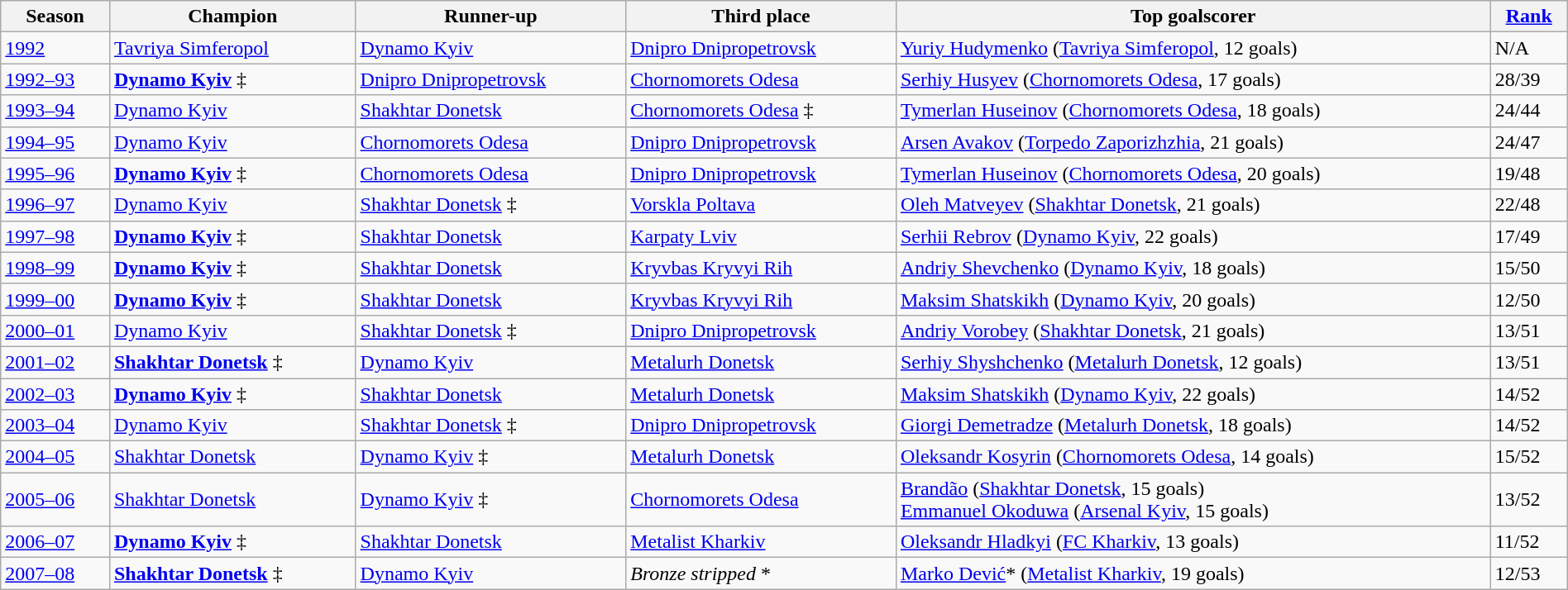<table class="wikitable" width=100%>
<tr>
<th>Season</th>
<th>Champion</th>
<th>Runner-up</th>
<th>Third place</th>
<th>Top goalscorer</th>
<th><a href='#'>Rank</a></th>
</tr>
<tr>
<td><a href='#'>1992</a></td>
<td><a href='#'>Tavriya Simferopol</a></td>
<td><a href='#'>Dynamo Kyiv</a></td>
<td><a href='#'>Dnipro Dnipropetrovsk</a></td>
<td> <a href='#'>Yuriy Hudymenko</a> (<a href='#'>Tavriya Simferopol</a>, 12 goals)</td>
<td>N/A</td>
</tr>
<tr>
<td><a href='#'>1992–93</a></td>
<td><strong><a href='#'>Dynamo Kyiv</a></strong> ‡</td>
<td><a href='#'>Dnipro Dnipropetrovsk</a></td>
<td><a href='#'>Chornomorets Odesa</a></td>
<td> <a href='#'>Serhiy Husyev</a> (<a href='#'>Chornomorets Odesa</a>, 17 goals)</td>
<td>28/39</td>
</tr>
<tr>
<td><a href='#'>1993–94</a></td>
<td><a href='#'>Dynamo Kyiv</a></td>
<td><a href='#'>Shakhtar Donetsk</a></td>
<td><a href='#'>Chornomorets Odesa</a> ‡</td>
<td> <a href='#'>Tymerlan Huseinov</a> (<a href='#'>Chornomorets Odesa</a>, 18 goals)</td>
<td>24/44</td>
</tr>
<tr>
<td><a href='#'>1994–95</a></td>
<td><a href='#'>Dynamo Kyiv</a></td>
<td><a href='#'>Chornomorets Odesa</a></td>
<td><a href='#'>Dnipro Dnipropetrovsk</a></td>
<td> <a href='#'>Arsen Avakov</a> (<a href='#'>Torpedo Zaporizhzhia</a>, 21 goals)</td>
<td>24/47</td>
</tr>
<tr>
<td><a href='#'>1995–96</a></td>
<td><strong><a href='#'>Dynamo Kyiv</a></strong> ‡</td>
<td><a href='#'>Chornomorets Odesa</a></td>
<td><a href='#'>Dnipro Dnipropetrovsk</a></td>
<td> <a href='#'>Tymerlan Huseinov</a> (<a href='#'>Chornomorets Odesa</a>, 20 goals)</td>
<td>19/48</td>
</tr>
<tr>
<td><a href='#'>1996–97</a></td>
<td><a href='#'>Dynamo Kyiv</a></td>
<td><a href='#'>Shakhtar Donetsk</a> ‡</td>
<td><a href='#'>Vorskla Poltava</a></td>
<td> <a href='#'>Oleh Matveyev</a> (<a href='#'>Shakhtar Donetsk</a>, 21 goals)</td>
<td>22/48</td>
</tr>
<tr>
<td><a href='#'>1997–98</a></td>
<td><strong><a href='#'>Dynamo Kyiv</a></strong> ‡</td>
<td><a href='#'>Shakhtar Donetsk</a></td>
<td><a href='#'>Karpaty Lviv</a></td>
<td> <a href='#'>Serhii Rebrov</a> (<a href='#'>Dynamo Kyiv</a>, 22 goals)</td>
<td>17/49</td>
</tr>
<tr>
<td><a href='#'>1998–99</a></td>
<td><strong><a href='#'>Dynamo Kyiv</a></strong> ‡</td>
<td><a href='#'>Shakhtar Donetsk</a></td>
<td><a href='#'>Kryvbas Kryvyi Rih</a></td>
<td> <a href='#'>Andriy Shevchenko</a> (<a href='#'>Dynamo Kyiv</a>, 18 goals)</td>
<td>15/50</td>
</tr>
<tr>
<td><a href='#'>1999–00</a></td>
<td><strong><a href='#'>Dynamo Kyiv</a></strong> ‡</td>
<td><a href='#'>Shakhtar Donetsk</a></td>
<td><a href='#'>Kryvbas Kryvyi Rih</a></td>
<td> <a href='#'>Maksim Shatskikh</a> (<a href='#'>Dynamo Kyiv</a>, 20 goals)</td>
<td>12/50</td>
</tr>
<tr>
<td><a href='#'>2000–01</a></td>
<td><a href='#'>Dynamo Kyiv</a></td>
<td><a href='#'>Shakhtar Donetsk</a> ‡</td>
<td><a href='#'>Dnipro Dnipropetrovsk</a></td>
<td> <a href='#'>Andriy Vorobey</a> (<a href='#'>Shakhtar Donetsk</a>, 21 goals)</td>
<td>13/51</td>
</tr>
<tr>
<td><a href='#'>2001–02</a></td>
<td><strong><a href='#'>Shakhtar Donetsk</a></strong> ‡</td>
<td><a href='#'>Dynamo Kyiv</a></td>
<td><a href='#'>Metalurh Donetsk</a></td>
<td> <a href='#'>Serhiy Shyshchenko</a> (<a href='#'>Metalurh Donetsk</a>, 12 goals)</td>
<td>13/51</td>
</tr>
<tr>
<td><a href='#'>2002–03</a></td>
<td><strong><a href='#'>Dynamo Kyiv</a></strong> ‡</td>
<td><a href='#'>Shakhtar Donetsk</a></td>
<td><a href='#'>Metalurh Donetsk</a></td>
<td> <a href='#'>Maksim Shatskikh</a> (<a href='#'>Dynamo Kyiv</a>, 22 goals)</td>
<td>14/52</td>
</tr>
<tr>
<td><a href='#'>2003–04</a></td>
<td><a href='#'>Dynamo Kyiv</a></td>
<td><a href='#'>Shakhtar Donetsk</a> ‡</td>
<td><a href='#'>Dnipro Dnipropetrovsk</a></td>
<td> <a href='#'>Giorgi Demetradze</a> (<a href='#'>Metalurh Donetsk</a>, 18 goals)</td>
<td>14/52</td>
</tr>
<tr>
<td><a href='#'>2004–05</a></td>
<td><a href='#'>Shakhtar Donetsk</a></td>
<td><a href='#'>Dynamo Kyiv</a> ‡</td>
<td><a href='#'>Metalurh Donetsk</a></td>
<td> <a href='#'>Oleksandr Kosyrin</a> (<a href='#'>Chornomorets Odesa</a>, 14 goals)</td>
<td>15/52</td>
</tr>
<tr>
<td><a href='#'>2005–06</a></td>
<td><a href='#'>Shakhtar Donetsk</a></td>
<td><a href='#'>Dynamo Kyiv</a> ‡</td>
<td><a href='#'>Chornomorets Odesa</a></td>
<td> <a href='#'>Brandão</a> (<a href='#'>Shakhtar Donetsk</a>, 15 goals)<br> <a href='#'>Emmanuel Okoduwa</a> (<a href='#'>Arsenal Kyiv</a>, 15 goals)</td>
<td>13/52</td>
</tr>
<tr>
<td><a href='#'>2006–07</a></td>
<td><strong><a href='#'>Dynamo Kyiv</a></strong> ‡</td>
<td><a href='#'>Shakhtar Donetsk</a></td>
<td><a href='#'>Metalist Kharkiv</a></td>
<td> <a href='#'>Oleksandr Hladkyi</a> (<a href='#'>FC Kharkiv</a>, 13 goals)</td>
<td>11/52</td>
</tr>
<tr>
<td><a href='#'>2007–08</a></td>
<td><strong><a href='#'>Shakhtar Donetsk</a></strong> ‡</td>
<td><a href='#'>Dynamo Kyiv</a></td>
<td><em>Bronze stripped</em> *</td>
<td> <a href='#'>Marko Dević</a>* (<a href='#'>Metalist Kharkiv</a>, 19 goals)</td>
<td>12/53</td>
</tr>
</table>
